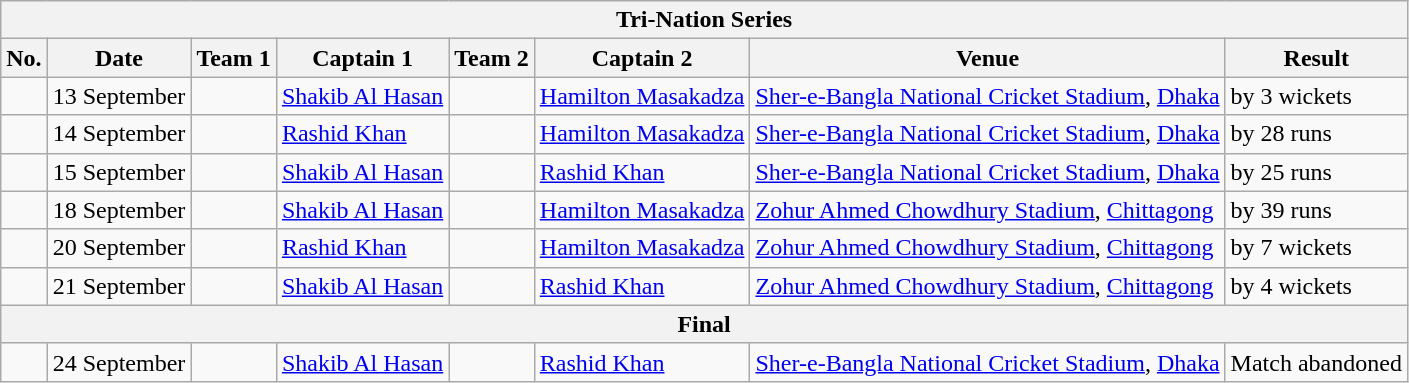<table class="wikitable">
<tr>
<th colspan="9">Tri-Nation Series</th>
</tr>
<tr>
<th>No.</th>
<th>Date</th>
<th>Team 1</th>
<th>Captain 1</th>
<th>Team 2</th>
<th>Captain 2</th>
<th>Venue</th>
<th>Result</th>
</tr>
<tr>
<td></td>
<td>13 September</td>
<td></td>
<td><a href='#'>Shakib Al Hasan</a></td>
<td></td>
<td><a href='#'>Hamilton Masakadza</a></td>
<td><a href='#'>Sher-e-Bangla National Cricket Stadium</a>, <a href='#'>Dhaka</a></td>
<td> by 3 wickets</td>
</tr>
<tr>
<td></td>
<td>14 September</td>
<td></td>
<td><a href='#'>Rashid Khan</a></td>
<td></td>
<td><a href='#'>Hamilton Masakadza</a></td>
<td><a href='#'>Sher-e-Bangla National Cricket Stadium</a>, <a href='#'>Dhaka</a></td>
<td> by 28 runs</td>
</tr>
<tr>
<td></td>
<td>15 September</td>
<td></td>
<td><a href='#'>Shakib Al Hasan</a></td>
<td></td>
<td><a href='#'>Rashid Khan</a></td>
<td><a href='#'>Sher-e-Bangla National Cricket Stadium</a>, <a href='#'>Dhaka</a></td>
<td> by 25 runs</td>
</tr>
<tr>
<td></td>
<td>18 September</td>
<td></td>
<td><a href='#'>Shakib Al Hasan</a></td>
<td></td>
<td><a href='#'>Hamilton Masakadza</a></td>
<td><a href='#'>Zohur Ahmed Chowdhury Stadium</a>, <a href='#'>Chittagong</a></td>
<td> by 39 runs</td>
</tr>
<tr>
<td></td>
<td>20 September</td>
<td></td>
<td><a href='#'>Rashid Khan</a></td>
<td></td>
<td><a href='#'>Hamilton Masakadza</a></td>
<td><a href='#'>Zohur Ahmed Chowdhury Stadium</a>, <a href='#'>Chittagong</a></td>
<td> by 7 wickets</td>
</tr>
<tr>
<td></td>
<td>21 September</td>
<td></td>
<td><a href='#'>Shakib Al Hasan</a></td>
<td></td>
<td><a href='#'>Rashid Khan</a></td>
<td><a href='#'>Zohur Ahmed Chowdhury Stadium</a>, <a href='#'>Chittagong</a></td>
<td> by 4 wickets</td>
</tr>
<tr>
<th colspan="9">Final</th>
</tr>
<tr>
<td></td>
<td>24 September</td>
<td></td>
<td><a href='#'>Shakib Al Hasan</a></td>
<td></td>
<td><a href='#'>Rashid Khan</a></td>
<td><a href='#'>Sher-e-Bangla National Cricket Stadium</a>, <a href='#'>Dhaka</a></td>
<td>Match abandoned</td>
</tr>
</table>
